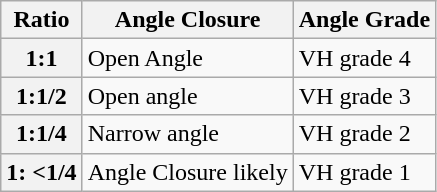<table class="wikitable">
<tr>
<th scope="col">Ratio</th>
<th scope="col">Angle Closure</th>
<th scope="col">Angle Grade</th>
</tr>
<tr>
<th scope="row">1:1</th>
<td>Open Angle</td>
<td>VH grade 4</td>
</tr>
<tr>
<th scope="row">1:1/2</th>
<td>Open angle</td>
<td>VH grade 3</td>
</tr>
<tr>
<th scope="row">1:1/4</th>
<td>Narrow angle</td>
<td>VH grade 2</td>
</tr>
<tr>
<th scope="row">1: <1/4</th>
<td>Angle Closure likely</td>
<td>VH grade 1</td>
</tr>
</table>
